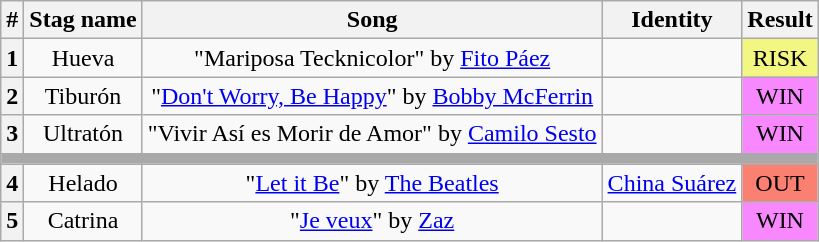<table class="wikitable plainrowheaders" style="text-align: center;">
<tr>
<th>#</th>
<th>Stag name</th>
<th>Song</th>
<th>Identity</th>
<th>Result</th>
</tr>
<tr>
<th><strong>1</strong></th>
<td>Hueva</td>
<td>"Mariposa Tecknicolor" by <a href='#'>Fito Páez</a></td>
<td></td>
<td bgcolor=#F3F781>RISK</td>
</tr>
<tr>
<th><strong>2</strong></th>
<td>Tiburón</td>
<td>"<a href='#'>Don't Worry, Be Happy</a>" by <a href='#'>Bobby McFerrin</a></td>
<td></td>
<td bgcolor="#F888FD">WIN</td>
</tr>
<tr>
<th><strong>3</strong></th>
<td>Ultratón</td>
<td>"Vivir Así es Morir de Amor" by <a href='#'>Camilo Sesto</a></td>
<td></td>
<td bgcolor="#F888FD">WIN</td>
</tr>
<tr>
<td colspan="5" style="background:darkgray"></td>
</tr>
<tr>
<th><strong>4</strong></th>
<td>Helado</td>
<td>"<a href='#'>Let it Be</a>" by <a href='#'>The Beatles</a></td>
<td><a href='#'>China Suárez</a></td>
<td bgcolor=salmon>OUT</td>
</tr>
<tr>
<th><strong>5</strong></th>
<td>Catrina</td>
<td>"<a href='#'>Je veux</a>" by <a href='#'>Zaz</a></td>
<td></td>
<td bgcolor="#F888FD">WIN</td>
</tr>
</table>
